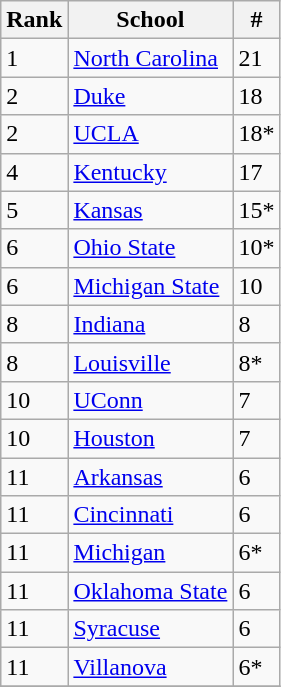<table class="wikitable">
<tr>
<th>Rank</th>
<th>School</th>
<th>#</th>
</tr>
<tr>
<td>1</td>
<td><a href='#'>North Carolina</a></td>
<td>21</td>
</tr>
<tr>
<td>2</td>
<td><a href='#'>Duke</a></td>
<td>18</td>
</tr>
<tr>
<td>2</td>
<td><a href='#'>UCLA</a></td>
<td>18*</td>
</tr>
<tr>
<td>4</td>
<td><a href='#'>Kentucky</a></td>
<td>17</td>
</tr>
<tr>
<td>5</td>
<td><a href='#'>Kansas</a></td>
<td>15*</td>
</tr>
<tr>
<td>6</td>
<td><a href='#'>Ohio State</a></td>
<td>10*</td>
</tr>
<tr>
<td>6</td>
<td><a href='#'>Michigan State</a></td>
<td>10</td>
</tr>
<tr>
<td>8</td>
<td><a href='#'>Indiana</a></td>
<td>8</td>
</tr>
<tr>
<td>8</td>
<td><a href='#'>Louisville</a></td>
<td>8*</td>
</tr>
<tr>
<td>10</td>
<td><a href='#'>UConn</a></td>
<td>7</td>
</tr>
<tr>
<td>10</td>
<td><a href='#'>Houston</a></td>
<td>7</td>
</tr>
<tr>
<td>11</td>
<td><a href='#'>Arkansas</a></td>
<td>6</td>
</tr>
<tr>
<td>11</td>
<td><a href='#'>Cincinnati</a></td>
<td>6</td>
</tr>
<tr>
<td>11</td>
<td><a href='#'>Michigan</a></td>
<td>6*</td>
</tr>
<tr>
<td>11</td>
<td><a href='#'>Oklahoma State</a></td>
<td>6</td>
</tr>
<tr>
<td>11</td>
<td><a href='#'>Syracuse</a></td>
<td>6</td>
</tr>
<tr>
<td>11</td>
<td><a href='#'>Villanova</a></td>
<td>6*</td>
</tr>
<tr>
</tr>
</table>
